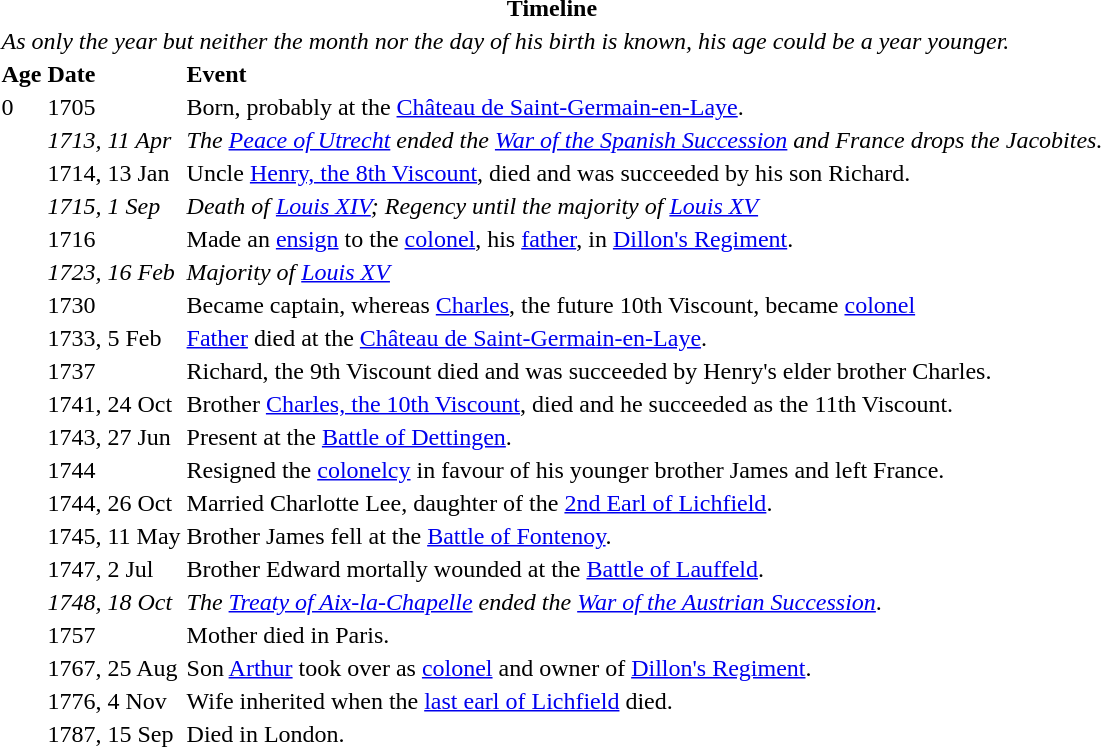<table>
<tr>
<th colspan=3>Timeline</th>
</tr>
<tr>
<td colspan=3><em>As only the year but neither the month nor the day of his birth is known, his age could be a year younger.</em></td>
</tr>
<tr>
<th align="left">Age</th>
<th align="left">Date</th>
<th align="left">Event</th>
</tr>
<tr>
<td>0</td>
<td>1705</td>
<td>Born, probably at the <a href='#'>Château de Saint-Germain-en-Laye</a>.</td>
</tr>
<tr>
<td></td>
<td><em>1713, 11 Apr</em></td>
<td><em>The <a href='#'>Peace of Utrecht</a> ended the <a href='#'>War of the Spanish Succession</a> and France drops the Jacobites.</em></td>
</tr>
<tr>
<td></td>
<td>1714, 13 Jan</td>
<td>Uncle <a href='#'>Henry, the 8th Viscount</a>, died and was succeeded by his son Richard.</td>
</tr>
<tr>
<td></td>
<td><em>1715, 1 Sep</em></td>
<td><em>Death of <a href='#'>Louis XIV</a>; Regency until the majority of <a href='#'>Louis XV</a></em></td>
</tr>
<tr>
<td></td>
<td>1716</td>
<td>Made an <a href='#'>ensign</a> to the <a href='#'>colonel</a>, his <a href='#'>father</a>, in <a href='#'>Dillon's Regiment</a>.</td>
</tr>
<tr>
<td></td>
<td><em>1723, 16 Feb</em></td>
<td><em>Majority of <a href='#'>Louis XV</a></em></td>
</tr>
<tr>
<td></td>
<td>1730</td>
<td>Became captain, whereas <a href='#'>Charles</a>, the future 10th Viscount, became <a href='#'>colonel</a></td>
</tr>
<tr>
<td></td>
<td>1733, 5 Feb</td>
<td><a href='#'>Father</a> died at the <a href='#'>Château de Saint-Germain-en-Laye</a>.</td>
</tr>
<tr>
<td></td>
<td>1737</td>
<td>Richard, the 9th Viscount died and was succeeded by Henry's elder brother Charles.</td>
</tr>
<tr>
<td></td>
<td>1741, 24 Oct</td>
<td>Brother <a href='#'>Charles, the 10th Viscount</a>, died and he succeeded as the 11th Viscount.</td>
</tr>
<tr>
<td></td>
<td>1743, 27 Jun</td>
<td>Present at the <a href='#'>Battle of Dettingen</a>.</td>
</tr>
<tr>
<td></td>
<td>1744</td>
<td>Resigned the <a href='#'>colonelcy</a> in favour of his younger brother James and left France.</td>
</tr>
<tr>
<td></td>
<td>1744, 26 Oct</td>
<td>Married Charlotte Lee, daughter of the <a href='#'>2nd Earl of Lichfield</a>.</td>
</tr>
<tr>
<td></td>
<td>1745, 11 May</td>
<td>Brother James fell at the <a href='#'>Battle of Fontenoy</a>.</td>
</tr>
<tr>
<td></td>
<td>1747, 2 Jul</td>
<td>Brother Edward mortally wounded at the <a href='#'>Battle of Lauffeld</a>.</td>
</tr>
<tr>
<td></td>
<td><em>1748, 18 Oct</em></td>
<td><em>The <a href='#'>Treaty of Aix-la-Chapelle</a> ended the <a href='#'>War of the Austrian Succession</a></em>.</td>
</tr>
<tr>
<td></td>
<td>1757</td>
<td>Mother died in Paris.</td>
</tr>
<tr>
<td></td>
<td>1767, 25 Aug</td>
<td>Son <a href='#'>Arthur</a> took over as <a href='#'>colonel</a> and owner of <a href='#'>Dillon's Regiment</a>.</td>
</tr>
<tr>
<td></td>
<td>1776, 4 Nov</td>
<td>Wife inherited when the <a href='#'>last earl of Lichfield</a> died.</td>
</tr>
<tr>
<td></td>
<td>1787, 15 Sep</td>
<td>Died in London.</td>
</tr>
</table>
